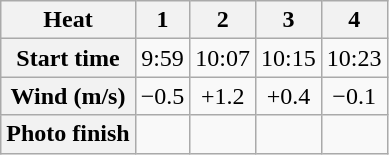<table class="wikitable" style="text-align:center">
<tr>
<th>Heat</th>
<th>1</th>
<th>2</th>
<th>3</th>
<th>4</th>
</tr>
<tr>
<th>Start time</th>
<td>9:59</td>
<td>10:07</td>
<td>10:15</td>
<td>10:23</td>
</tr>
<tr>
<th>Wind (m/s)</th>
<td>−0.5</td>
<td>+1.2</td>
<td>+0.4</td>
<td>−0.1</td>
</tr>
<tr>
<th>Photo finish</th>
<td></td>
<td></td>
<td></td>
<td></td>
</tr>
</table>
